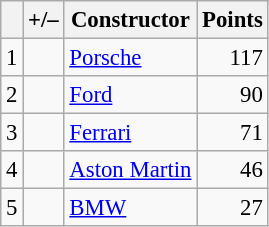<table class="wikitable" style="font-size: 95%;">
<tr>
<th scope="col"></th>
<th scope="col">+/–</th>
<th scope="col">Constructor</th>
<th scope="col">Points</th>
</tr>
<tr>
<td align="center">1</td>
<td align="left"></td>
<td> <a href='#'>Porsche</a></td>
<td align="right">117</td>
</tr>
<tr>
<td align="center">2</td>
<td align="left"></td>
<td> <a href='#'>Ford</a></td>
<td align="right">90</td>
</tr>
<tr>
<td align="center">3</td>
<td align="left"></td>
<td> <a href='#'>Ferrari</a></td>
<td align="right">71</td>
</tr>
<tr>
<td align="center">4</td>
<td align="left"></td>
<td> <a href='#'>Aston Martin</a></td>
<td align="right">46</td>
</tr>
<tr>
<td align="center">5</td>
<td align="left"></td>
<td> <a href='#'>BMW</a></td>
<td align="right">27</td>
</tr>
</table>
